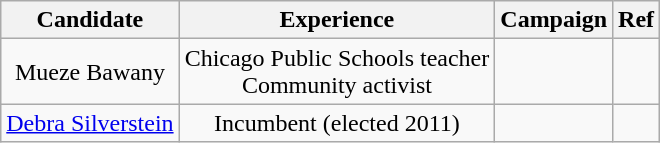<table class="wikitable" style="text-align:center">
<tr>
<th>Candidate</th>
<th>Experience</th>
<th>Campaign</th>
<th>Ref</th>
</tr>
<tr>
<td>Mueze Bawany</td>
<td>Chicago Public Schools teacher<br>Community activist</td>
<td></td>
<td></td>
</tr>
<tr>
<td><a href='#'>Debra Silverstein</a></td>
<td>Incumbent (elected 2011)</td>
<td></td>
<td></td>
</tr>
</table>
